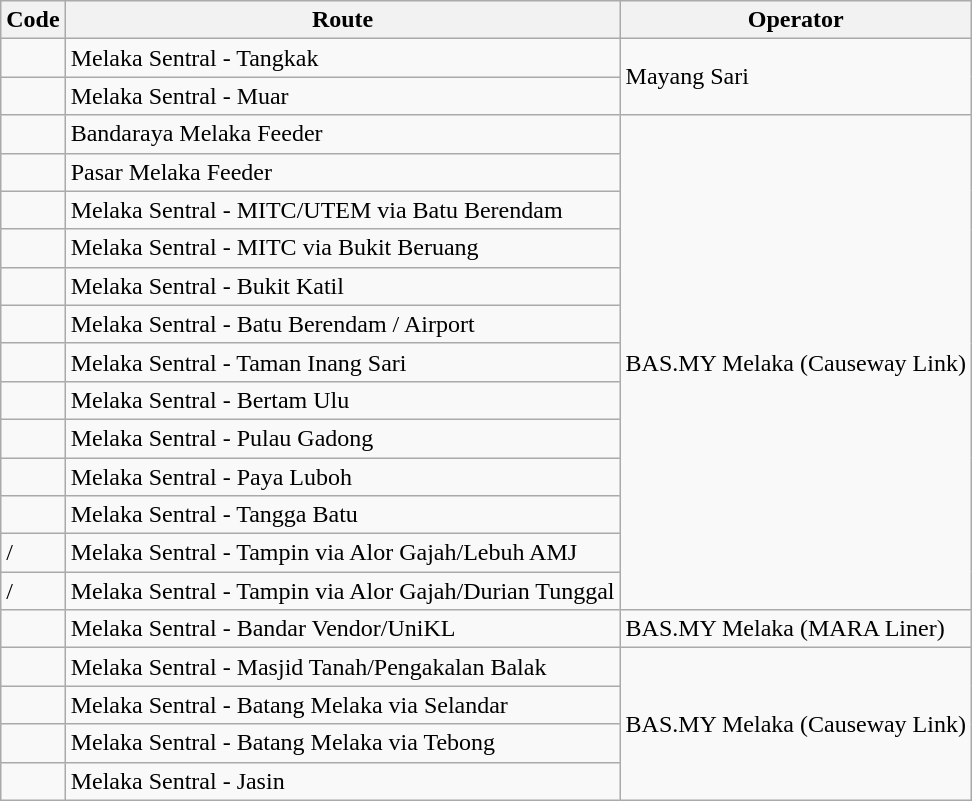<table class="wikitable sortable">
<tr>
<th>Code</th>
<th>Route</th>
<th>Operator</th>
</tr>
<tr>
<td></td>
<td>Melaka Sentral - Tangkak</td>
<td rowspan="2">Mayang Sari</td>
</tr>
<tr>
<td></td>
<td>Melaka Sentral - Muar</td>
</tr>
<tr>
<td></td>
<td>Bandaraya Melaka Feeder</td>
<td rowspan="13">BAS.MY Melaka (Causeway Link)</td>
</tr>
<tr>
<td></td>
<td>Pasar Melaka Feeder</td>
</tr>
<tr>
<td></td>
<td>Melaka Sentral - MITC/UTEM via Batu Berendam</td>
</tr>
<tr>
<td></td>
<td>Melaka Sentral - MITC via Bukit Beruang</td>
</tr>
<tr>
<td></td>
<td>Melaka Sentral - Bukit Katil</td>
</tr>
<tr>
<td></td>
<td>Melaka Sentral - Batu Berendam / Airport</td>
</tr>
<tr>
<td></td>
<td>Melaka Sentral - Taman Inang Sari</td>
</tr>
<tr>
<td></td>
<td>Melaka Sentral - Bertam Ulu</td>
</tr>
<tr>
<td></td>
<td>Melaka Sentral - Pulau Gadong</td>
</tr>
<tr>
<td></td>
<td>Melaka Sentral - Paya Luboh</td>
</tr>
<tr>
<td></td>
<td>Melaka Sentral - Tangga Batu</td>
</tr>
<tr>
<td> / </td>
<td>Melaka Sentral - Tampin via Alor Gajah/Lebuh AMJ</td>
</tr>
<tr>
<td>/ </td>
<td>Melaka Sentral - Tampin via Alor Gajah/Durian Tunggal</td>
</tr>
<tr>
<td></td>
<td>Melaka Sentral - Bandar Vendor/UniKL</td>
<td>BAS.MY Melaka (MARA Liner)</td>
</tr>
<tr>
<td></td>
<td>Melaka Sentral - Masjid Tanah/Pengakalan Balak</td>
<td rowspan="4">BAS.MY Melaka (Causeway Link)</td>
</tr>
<tr>
<td></td>
<td>Melaka Sentral - Batang Melaka via Selandar</td>
</tr>
<tr>
<td></td>
<td>Melaka Sentral - Batang Melaka via Tebong</td>
</tr>
<tr>
<td></td>
<td>Melaka Sentral - Jasin</td>
</tr>
</table>
